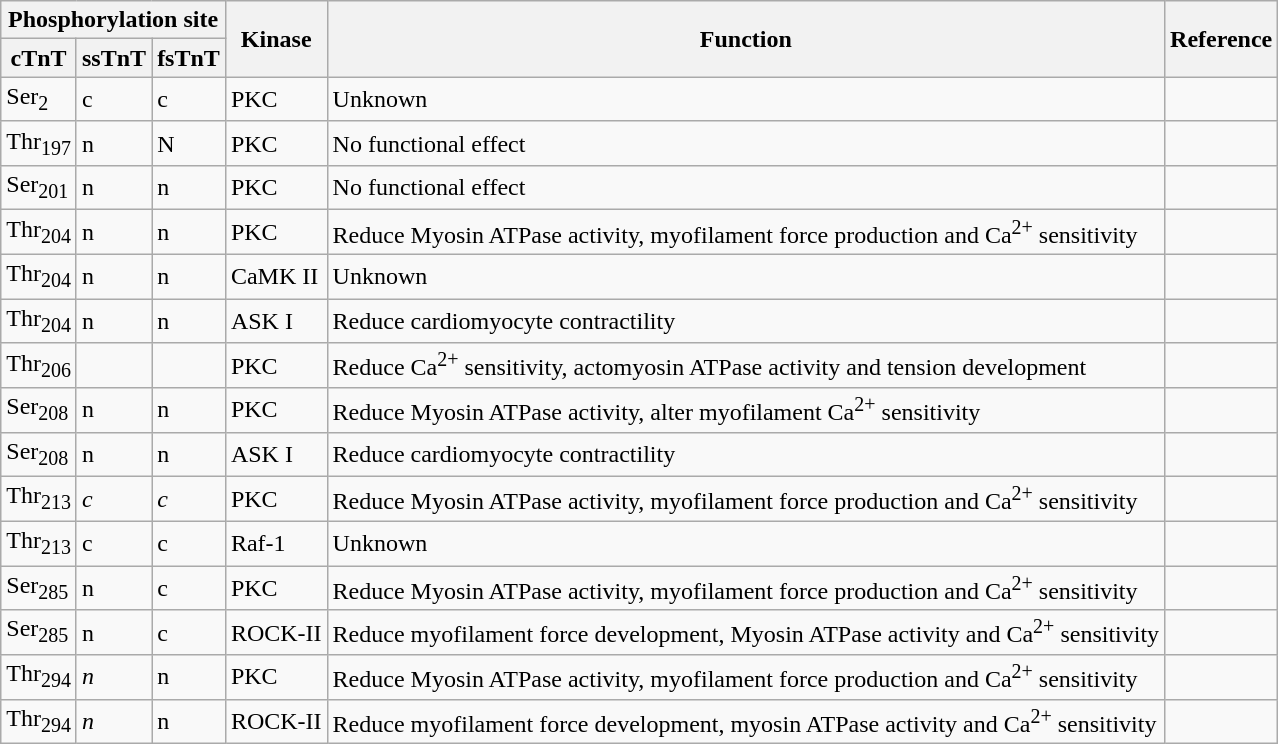<table class="wikitable">
<tr>
<th colspan="3">Phosphorylation site</th>
<th rowspan="2">Kinase</th>
<th rowspan="2">Function</th>
<th rowspan="2">Reference</th>
</tr>
<tr>
<th>cTnT</th>
<th>ssTnT</th>
<th>fsTnT</th>
</tr>
<tr>
<td>Ser<sub>2</sub></td>
<td>c</td>
<td>c</td>
<td>PKC</td>
<td>Unknown</td>
<td></td>
</tr>
<tr>
<td>Thr<sub>197</sub></td>
<td>n</td>
<td>N</td>
<td>PKC</td>
<td>No functional effect</td>
<td></td>
</tr>
<tr>
<td>Ser<sub>201</sub></td>
<td>n</td>
<td>n</td>
<td>PKC</td>
<td>No functional effect</td>
<td></td>
</tr>
<tr>
<td>Thr<sub>204</sub></td>
<td>n</td>
<td>n</td>
<td>PKC</td>
<td>Reduce Myosin ATPase activity, myofilament force  production and Ca<sup>2+</sup> sensitivity</td>
<td></td>
</tr>
<tr>
<td>Thr<sub>204</sub></td>
<td>n</td>
<td>n</td>
<td>CaMK II</td>
<td>Unknown</td>
<td></td>
</tr>
<tr>
<td>Thr<sub>204</sub></td>
<td>n</td>
<td>n</td>
<td>ASK I</td>
<td>Reduce cardiomyocyte contractility</td>
<td></td>
</tr>
<tr>
<td>Thr<sub>206</sub></td>
<td></td>
<td></td>
<td>PKC</td>
<td>Reduce Ca<sup>2+</sup> sensitivity, actomyosin ATPase activity and  tension development</td>
<td></td>
</tr>
<tr>
<td>Ser<sub>208</sub></td>
<td>n</td>
<td>n</td>
<td>PKC</td>
<td>Reduce Myosin ATPase activity, alter myofilament Ca<sup>2+</sup>  sensitivity</td>
<td></td>
</tr>
<tr>
<td>Ser<sub>208</sub></td>
<td>n</td>
<td>n</td>
<td>ASK I</td>
<td>Reduce cardiomyocyte contractility</td>
<td></td>
</tr>
<tr>
<td>Thr<sub>213</sub></td>
<td><em>c</em></td>
<td><em>c</em></td>
<td>PKC</td>
<td>Reduce Myosin ATPase activity, myofilament force production and Ca<sup>2+</sup> sensitivity</td>
<td></td>
</tr>
<tr>
<td>Thr<sub>213</sub></td>
<td>c</td>
<td>c</td>
<td>Raf-1</td>
<td>Unknown</td>
<td></td>
</tr>
<tr>
<td>Ser<sub>285</sub></td>
<td>n</td>
<td>c</td>
<td>PKC</td>
<td>Reduce Myosin ATPase activity, myofilament force  production and Ca<sup>2+</sup> sensitivity</td>
<td></td>
</tr>
<tr>
<td>Ser<sub>285</sub></td>
<td>n</td>
<td>c</td>
<td>ROCK-II</td>
<td>Reduce myofilament force development, Myosin ATPase  activity and Ca<sup>2+</sup> sensitivity</td>
<td></td>
</tr>
<tr>
<td>Thr<sub>294</sub></td>
<td><em>n</em></td>
<td>n</td>
<td>PKC</td>
<td>Reduce Myosin ATPase activity, myofilament force  production and Ca<sup>2+</sup> sensitivity</td>
<td></td>
</tr>
<tr>
<td>Thr<sub>294</sub></td>
<td><em>n</em></td>
<td>n</td>
<td>ROCK-II</td>
<td>Reduce myofilament force development, myosin ATPase  activity and Ca<sup>2+</sup> sensitivity</td>
<td></td>
</tr>
</table>
